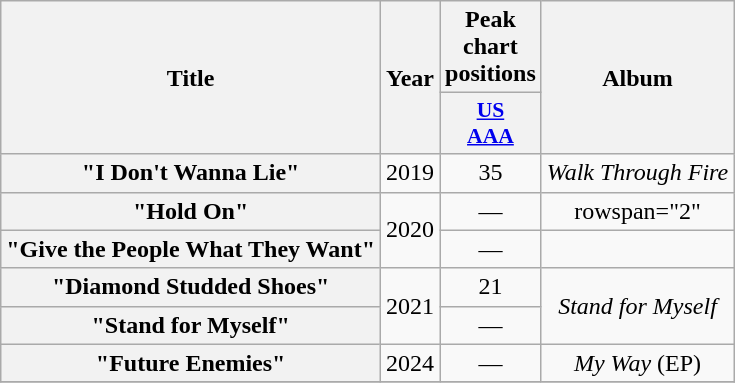<table class="wikitable plainrowheaders" style="text-align:center;">
<tr>
<th rowspan="2">Title</th>
<th rowspan="2">Year</th>
<th>Peak<br>chart<br>positions</th>
<th rowspan="2">Album</th>
</tr>
<tr>
<th scope="col" style="width:2.5em;font-size:90%;"><a href='#'>US<br>AAA</a><br></th>
</tr>
<tr>
<th scope="row">"I Don't Wanna Lie"</th>
<td>2019</td>
<td>35</td>
<td><em>Walk Through Fire</em></td>
</tr>
<tr>
<th scope="row">"Hold On"<br></th>
<td rowspan="2">2020</td>
<td>—</td>
<td>rowspan="2" </td>
</tr>
<tr>
<th scope="row">"Give the People What They Want"<br></th>
<td>—</td>
</tr>
<tr>
<th scope="row">"Diamond Studded Shoes"</th>
<td rowspan="2">2021</td>
<td>21</td>
<td rowspan="2"><em>Stand for Myself</em></td>
</tr>
<tr>
<th scope="row">"Stand for Myself"</th>
<td>—</td>
</tr>
<tr>
<th scope="row">"Future Enemies"</th>
<td>2024</td>
<td>—</td>
<td><em>My Way</em> (EP)</td>
</tr>
<tr>
</tr>
</table>
